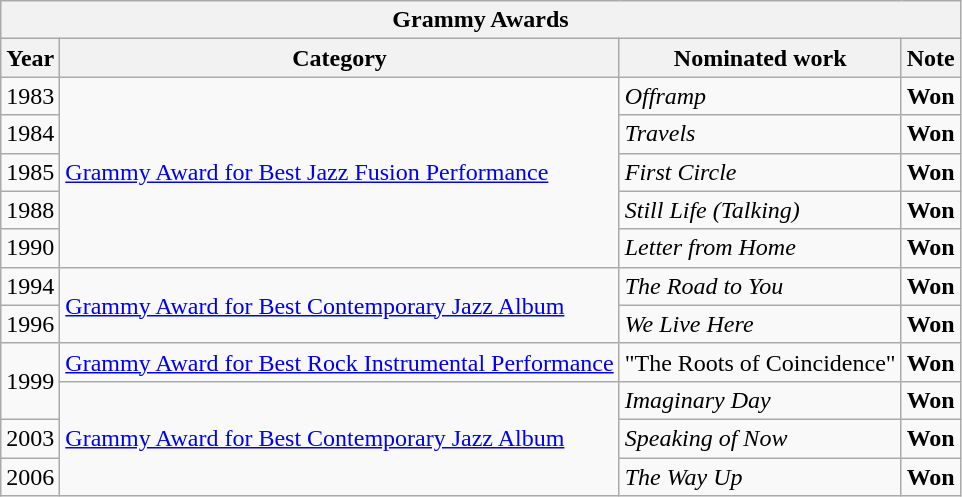<table class="wikitable">
<tr>
<th colspan=5>Grammy Awards</th>
</tr>
<tr>
<th>Year</th>
<th>Category</th>
<th>Nominated work</th>
<th>Note</th>
</tr>
<tr>
<td>1983</td>
<td rowspan=5><a href='#'>Grammy Award for Best Jazz Fusion Performance</a></td>
<td><em>Offramp</em></td>
<td><strong>Won</strong></td>
</tr>
<tr>
<td>1984</td>
<td><em>Travels</em></td>
<td><strong>Won</strong></td>
</tr>
<tr>
<td>1985</td>
<td><em>First Circle</em></td>
<td><strong>Won</strong></td>
</tr>
<tr>
<td>1988</td>
<td><em>Still Life (Talking)</em></td>
<td><strong>Won</strong></td>
</tr>
<tr>
<td>1990</td>
<td><em>Letter from Home</em></td>
<td><strong>Won</strong></td>
</tr>
<tr>
<td>1994</td>
<td rowspan=2><a href='#'>Grammy Award for Best Contemporary Jazz Album</a></td>
<td><em>The Road to You</em></td>
<td><strong>Won</strong></td>
</tr>
<tr>
<td>1996</td>
<td><em>We Live Here</em></td>
<td><strong>Won</strong></td>
</tr>
<tr>
<td rowspan=2>1999</td>
<td><a href='#'>Grammy Award for Best Rock Instrumental Performance</a></td>
<td>"The Roots of Coincidence"</td>
<td><strong>Won</strong></td>
</tr>
<tr>
<td rowspan=3><a href='#'>Grammy Award for Best Contemporary Jazz Album</a></td>
<td><em>Imaginary Day</em></td>
<td><strong>Won</strong></td>
</tr>
<tr>
<td>2003</td>
<td><em>Speaking of Now</em></td>
<td><strong>Won</strong></td>
</tr>
<tr>
<td>2006</td>
<td><em>The Way Up</em></td>
<td><strong>Won</strong></td>
</tr>
</table>
